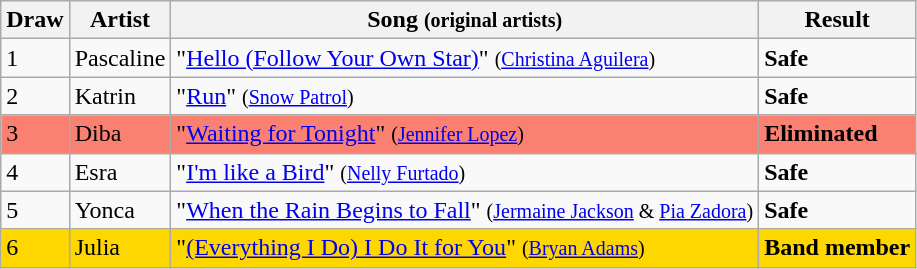<table class="wikitable">
<tr>
<th>Draw</th>
<th>Artist</th>
<th>Song <small>(original artists)</small></th>
<th>Result</th>
</tr>
<tr>
<td>1</td>
<td>Pascaline</td>
<td>"<a href='#'>Hello (Follow Your Own Star)</a>" <small>(<a href='#'>Christina Aguilera</a>)</small></td>
<td><strong>Safe</strong></td>
</tr>
<tr>
<td>2</td>
<td>Katrin</td>
<td>"<a href='#'>Run</a>" <small>(<a href='#'>Snow Patrol</a>)</small></td>
<td><strong>Safe</strong></td>
</tr>
<tr bgcolor="#FA8072">
<td>3</td>
<td>Diba</td>
<td>"<a href='#'>Waiting for Tonight</a>" <small>(<a href='#'>Jennifer Lopez</a>)</small></td>
<td><strong>Eliminated</strong></td>
</tr>
<tr>
<td>4</td>
<td>Esra</td>
<td>"<a href='#'>I'm like a Bird</a>" <small>(<a href='#'>Nelly Furtado</a>)</small></td>
<td><strong>Safe</strong></td>
</tr>
<tr>
<td>5</td>
<td>Yonca</td>
<td>"<a href='#'>When the Rain Begins to Fall</a>" <small>(<a href='#'>Jermaine Jackson</a> & <a href='#'>Pia Zadora</a>)</small></td>
<td><strong>Safe</strong></td>
</tr>
<tr bgcolor="gold">
<td>6</td>
<td>Julia</td>
<td>"<a href='#'>(Everything I Do) I Do It for You</a>" <small>(<a href='#'>Bryan Adams</a>)</small></td>
<td><strong>Band member</strong></td>
</tr>
</table>
